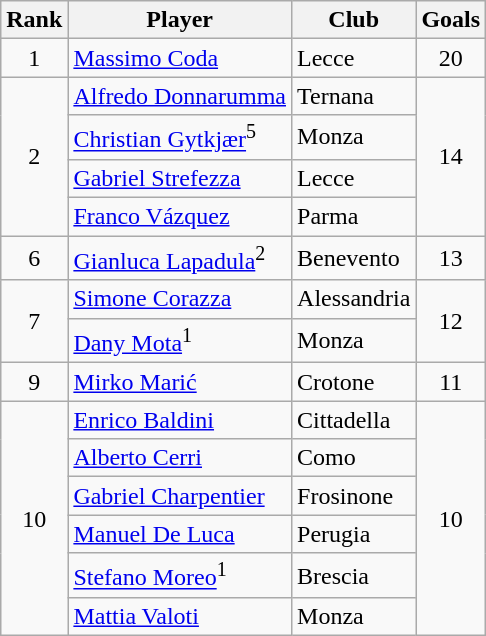<table class="wikitable" style="text-align:center">
<tr>
<th>Rank</th>
<th>Player</th>
<th>Club</th>
<th>Goals</th>
</tr>
<tr>
<td>1</td>
<td align="left"> <a href='#'>Massimo Coda</a></td>
<td align="left">Lecce</td>
<td>20</td>
</tr>
<tr>
<td rowspan="4">2</td>
<td align="left"> <a href='#'>Alfredo Donnarumma</a></td>
<td align="left">Ternana</td>
<td rowspan="4">14</td>
</tr>
<tr>
<td align="left"> <a href='#'>Christian Gytkjær</a><sup>5</sup></td>
<td align="left">Monza</td>
</tr>
<tr>
<td align="left"> <a href='#'>Gabriel Strefezza</a></td>
<td align="left">Lecce</td>
</tr>
<tr>
<td align="left"> <a href='#'>Franco Vázquez</a></td>
<td align="left">Parma</td>
</tr>
<tr>
<td>6</td>
<td align="left"> <a href='#'>Gianluca Lapadula</a><sup>2</sup></td>
<td align="left">Benevento</td>
<td>13</td>
</tr>
<tr>
<td rowspan="2">7</td>
<td align="left"> <a href='#'>Simone Corazza</a></td>
<td align="left">Alessandria</td>
<td rowspan="2">12</td>
</tr>
<tr>
<td align="left"> <a href='#'>Dany Mota</a><sup>1</sup></td>
<td align="left">Monza</td>
</tr>
<tr>
<td>9</td>
<td align="left"> <a href='#'>Mirko Marić</a></td>
<td align="left">Crotone</td>
<td>11</td>
</tr>
<tr>
<td rowspan="6">10</td>
<td align="left"> <a href='#'>Enrico Baldini</a></td>
<td align="left">Cittadella</td>
<td rowspan="6">10</td>
</tr>
<tr>
<td align="left"> <a href='#'>Alberto Cerri</a></td>
<td align="left">Como</td>
</tr>
<tr>
<td align="left"> <a href='#'>Gabriel Charpentier</a></td>
<td align="left">Frosinone</td>
</tr>
<tr>
<td align="left"> <a href='#'>Manuel De Luca</a></td>
<td align="left">Perugia</td>
</tr>
<tr>
<td align="left"> <a href='#'>Stefano Moreo</a><sup>1</sup></td>
<td align="left">Brescia</td>
</tr>
<tr>
<td align="left"> <a href='#'>Mattia Valoti</a></td>
<td align="left">Monza</td>
</tr>
</table>
